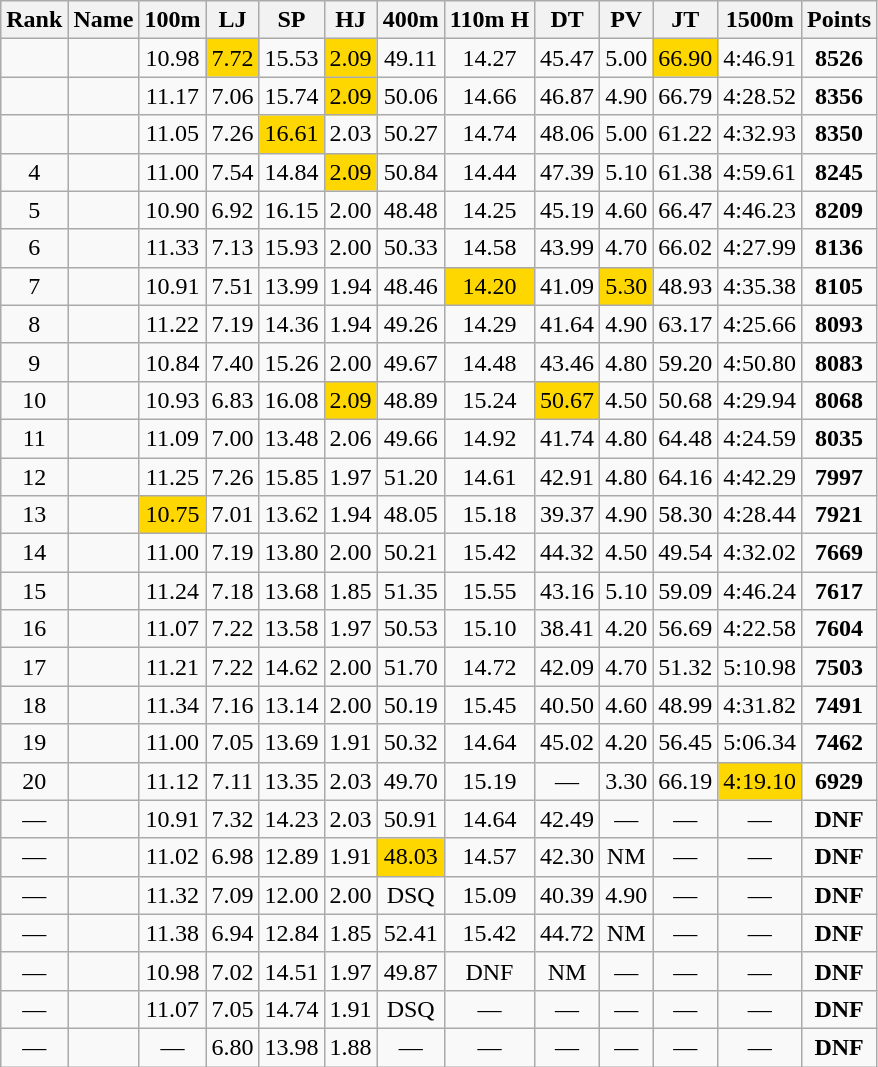<table class="wikitable sortable" style="text-align:center">
<tr>
<th>Rank</th>
<th>Name</th>
<th>100m</th>
<th>LJ</th>
<th>SP</th>
<th>HJ</th>
<th>400m</th>
<th>110m H</th>
<th>DT</th>
<th>PV</th>
<th>JT</th>
<th>1500m</th>
<th>Points</th>
</tr>
<tr>
<td></td>
<td align=left></td>
<td>10.98</td>
<td bgcolor=gold>7.72</td>
<td>15.53</td>
<td bgcolor=gold>2.09</td>
<td>49.11</td>
<td>14.27</td>
<td>45.47</td>
<td>5.00</td>
<td bgcolor=gold>66.90</td>
<td>4:46.91</td>
<td><strong>8526</strong></td>
</tr>
<tr>
<td></td>
<td align=left></td>
<td>11.17</td>
<td>7.06</td>
<td>15.74</td>
<td bgcolor=gold>2.09</td>
<td>50.06</td>
<td>14.66</td>
<td>46.87</td>
<td>4.90</td>
<td>66.79</td>
<td>4:28.52</td>
<td><strong>8356</strong></td>
</tr>
<tr>
<td></td>
<td align=left></td>
<td>11.05</td>
<td>7.26</td>
<td bgcolor=gold>16.61</td>
<td>2.03</td>
<td>50.27</td>
<td>14.74</td>
<td>48.06</td>
<td>5.00</td>
<td>61.22</td>
<td>4:32.93</td>
<td><strong>8350</strong></td>
</tr>
<tr>
<td>4</td>
<td align=left></td>
<td>11.00</td>
<td>7.54</td>
<td>14.84</td>
<td bgcolor=gold>2.09</td>
<td>50.84</td>
<td>14.44</td>
<td>47.39</td>
<td>5.10</td>
<td>61.38</td>
<td>4:59.61</td>
<td><strong>8245</strong></td>
</tr>
<tr>
<td>5</td>
<td align=left></td>
<td>10.90</td>
<td>6.92</td>
<td>16.15</td>
<td>2.00</td>
<td>48.48</td>
<td>14.25</td>
<td>45.19</td>
<td>4.60</td>
<td>66.47</td>
<td>4:46.23</td>
<td><strong>8209</strong></td>
</tr>
<tr>
<td>6</td>
<td align=left></td>
<td>11.33</td>
<td>7.13</td>
<td>15.93</td>
<td>2.00</td>
<td>50.33</td>
<td>14.58</td>
<td>43.99</td>
<td>4.70</td>
<td>66.02</td>
<td>4:27.99</td>
<td><strong>8136</strong></td>
</tr>
<tr>
<td>7</td>
<td align=left></td>
<td>10.91</td>
<td>7.51</td>
<td>13.99</td>
<td>1.94</td>
<td>48.46</td>
<td bgcolor=gold>14.20</td>
<td>41.09</td>
<td bgcolor=gold>5.30</td>
<td>48.93</td>
<td>4:35.38</td>
<td><strong>8105</strong></td>
</tr>
<tr>
<td>8</td>
<td align=left></td>
<td>11.22</td>
<td>7.19</td>
<td>14.36</td>
<td>1.94</td>
<td>49.26</td>
<td>14.29</td>
<td>41.64</td>
<td>4.90</td>
<td>63.17</td>
<td>4:25.66</td>
<td><strong>8093</strong></td>
</tr>
<tr>
<td>9</td>
<td align=left></td>
<td>10.84</td>
<td>7.40</td>
<td>15.26</td>
<td>2.00</td>
<td>49.67</td>
<td>14.48</td>
<td>43.46</td>
<td>4.80</td>
<td>59.20</td>
<td>4:50.80</td>
<td><strong>8083</strong></td>
</tr>
<tr>
<td>10</td>
<td align=left></td>
<td>10.93</td>
<td>6.83</td>
<td>16.08</td>
<td bgcolor=gold>2.09</td>
<td>48.89</td>
<td>15.24</td>
<td bgcolor=gold>50.67</td>
<td>4.50</td>
<td>50.68</td>
<td>4:29.94</td>
<td><strong>8068</strong></td>
</tr>
<tr>
<td>11</td>
<td align=left></td>
<td>11.09</td>
<td>7.00</td>
<td>13.48</td>
<td>2.06</td>
<td>49.66</td>
<td>14.92</td>
<td>41.74</td>
<td>4.80</td>
<td>64.48</td>
<td>4:24.59</td>
<td><strong>8035</strong></td>
</tr>
<tr>
<td>12</td>
<td align=left></td>
<td>11.25</td>
<td>7.26</td>
<td>15.85</td>
<td>1.97</td>
<td>51.20</td>
<td>14.61</td>
<td>42.91</td>
<td>4.80</td>
<td>64.16</td>
<td>4:42.29</td>
<td><strong>7997</strong></td>
</tr>
<tr>
<td>13</td>
<td align=left></td>
<td bgcolor=gold>10.75</td>
<td>7.01</td>
<td>13.62</td>
<td>1.94</td>
<td>48.05</td>
<td>15.18</td>
<td>39.37</td>
<td>4.90</td>
<td>58.30</td>
<td>4:28.44</td>
<td><strong>7921</strong></td>
</tr>
<tr>
<td>14</td>
<td align=left></td>
<td>11.00</td>
<td>7.19</td>
<td>13.80</td>
<td>2.00</td>
<td>50.21</td>
<td>15.42</td>
<td>44.32</td>
<td>4.50</td>
<td>49.54</td>
<td>4:32.02</td>
<td><strong>7669</strong></td>
</tr>
<tr>
<td>15</td>
<td align=left></td>
<td>11.24</td>
<td>7.18</td>
<td>13.68</td>
<td>1.85</td>
<td>51.35</td>
<td>15.55</td>
<td>43.16</td>
<td>5.10</td>
<td>59.09</td>
<td>4:46.24</td>
<td><strong>7617</strong></td>
</tr>
<tr>
<td>16</td>
<td align=left></td>
<td>11.07</td>
<td>7.22</td>
<td>13.58</td>
<td>1.97</td>
<td>50.53</td>
<td>15.10</td>
<td>38.41</td>
<td>4.20</td>
<td>56.69</td>
<td>4:22.58</td>
<td><strong>7604</strong></td>
</tr>
<tr>
<td>17</td>
<td align=left></td>
<td>11.21</td>
<td>7.22</td>
<td>14.62</td>
<td>2.00</td>
<td>51.70</td>
<td>14.72</td>
<td>42.09</td>
<td>4.70</td>
<td>51.32</td>
<td>5:10.98</td>
<td><strong>7503</strong></td>
</tr>
<tr>
<td>18</td>
<td align=left></td>
<td>11.34</td>
<td>7.16</td>
<td>13.14</td>
<td>2.00</td>
<td>50.19</td>
<td>15.45</td>
<td>40.50</td>
<td>4.60</td>
<td>48.99</td>
<td>4:31.82</td>
<td><strong>7491</strong></td>
</tr>
<tr>
<td>19</td>
<td align=left></td>
<td>11.00</td>
<td>7.05</td>
<td>13.69</td>
<td>1.91</td>
<td>50.32</td>
<td>14.64</td>
<td>45.02</td>
<td>4.20</td>
<td>56.45</td>
<td>5:06.34</td>
<td><strong>7462</strong></td>
</tr>
<tr>
<td>20</td>
<td align=left></td>
<td>11.12</td>
<td>7.11</td>
<td>13.35</td>
<td>2.03</td>
<td>49.70</td>
<td>15.19</td>
<td>—</td>
<td>3.30</td>
<td>66.19</td>
<td bgcolor=gold>4:19.10</td>
<td><strong>6929</strong></td>
</tr>
<tr>
<td>—</td>
<td align=left></td>
<td>10.91</td>
<td>7.32</td>
<td>14.23</td>
<td>2.03</td>
<td>50.91</td>
<td>14.64</td>
<td>42.49</td>
<td>—</td>
<td>—</td>
<td>—</td>
<td><strong>DNF</strong></td>
</tr>
<tr>
<td>—</td>
<td align=left></td>
<td>11.02</td>
<td>6.98</td>
<td>12.89</td>
<td>1.91</td>
<td bgcolor=gold>48.03</td>
<td>14.57</td>
<td>42.30</td>
<td>NM</td>
<td>—</td>
<td>—</td>
<td><strong>DNF</strong></td>
</tr>
<tr>
<td>—</td>
<td align=left></td>
<td>11.32</td>
<td>7.09</td>
<td>12.00</td>
<td>2.00</td>
<td>DSQ</td>
<td>15.09</td>
<td>40.39</td>
<td>4.90</td>
<td>—</td>
<td>—</td>
<td><strong>DNF</strong></td>
</tr>
<tr>
<td>—</td>
<td align=left></td>
<td>11.38</td>
<td>6.94</td>
<td>12.84</td>
<td>1.85</td>
<td>52.41</td>
<td>15.42</td>
<td>44.72</td>
<td>NM</td>
<td>—</td>
<td>—</td>
<td><strong>DNF</strong></td>
</tr>
<tr>
<td>—</td>
<td align=left></td>
<td>10.98</td>
<td>7.02</td>
<td>14.51</td>
<td>1.97</td>
<td>49.87</td>
<td>DNF</td>
<td>NM</td>
<td>—</td>
<td>—</td>
<td>—</td>
<td><strong>DNF</strong></td>
</tr>
<tr>
<td>—</td>
<td align=left></td>
<td>11.07</td>
<td>7.05</td>
<td>14.74</td>
<td>1.91</td>
<td>DSQ</td>
<td>—</td>
<td>—</td>
<td>—</td>
<td>—</td>
<td>—</td>
<td><strong>DNF</strong></td>
</tr>
<tr>
<td>—</td>
<td align=left></td>
<td>—</td>
<td>6.80</td>
<td>13.98</td>
<td>1.88</td>
<td>—</td>
<td>—</td>
<td>—</td>
<td>—</td>
<td>—</td>
<td>—</td>
<td><strong>DNF</strong></td>
</tr>
</table>
